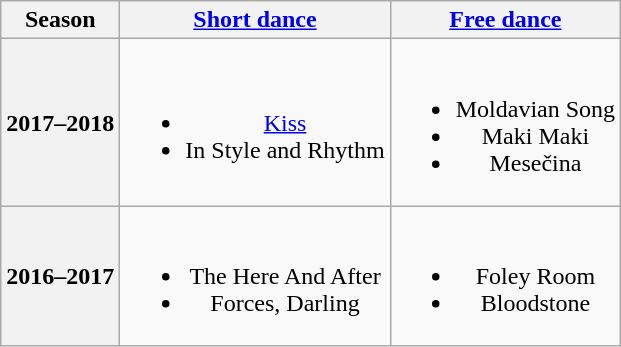<table class=wikitable style=text-align:center>
<tr>
<th>Season</th>
<th><a href='#'>Short dance</a></th>
<th><a href='#'>Free dance</a></th>
</tr>
<tr>
<th>2017–2018 <br></th>
<td><br><ul><li> <a href='#'>Kiss</a> <br> </li><li> In Style and Rhythm <br> </li></ul></td>
<td><br><ul><li>Moldavian Song <br> </li><li>Maki Maki <br> </li><li>Mesečina <br> </li></ul></td>
</tr>
<tr>
<th>2016–2017 <br></th>
<td><br><ul><li> The Here And After <br> </li><li> Forces, Darling <br> </li></ul></td>
<td><br><ul><li>Foley Room <br> </li><li>Bloodstone <br> </li></ul></td>
</tr>
</table>
